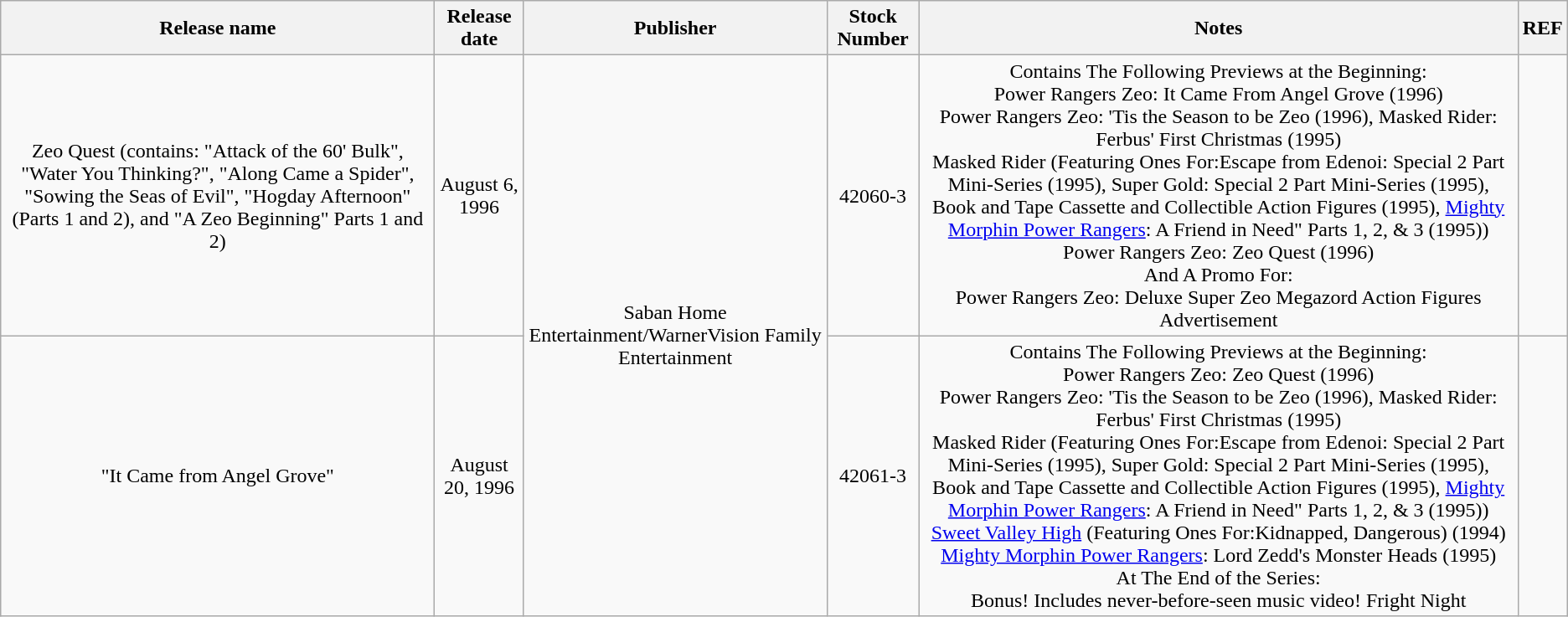<table class="wikitable">
<tr>
<th>Release name<br></th>
<th>Release date<br></th>
<th>Publisher <br></th>
<th>Stock Number <br></th>
<th>Notes <br></th>
<th>REF</th>
</tr>
<tr style="text-align:center;">
<td>Zeo Quest (contains: "Attack of the 60' Bulk", "Water You Thinking?", "Along Came a Spider", "Sowing the Seas of Evil", "Hogday Afternoon" (Parts 1 and 2), and "A Zeo Beginning" Parts 1 and 2)</td>
<td>August 6, 1996</td>
<td rowspan="2">Saban Home Entertainment/WarnerVision Family Entertainment</td>
<td>42060-3</td>
<td>Contains The Following Previews at the Beginning:<br>Power Rangers Zeo: It Came From Angel Grove (1996)<br>Power Rangers Zeo: 'Tis the Season to be Zeo (1996), Masked Rider: Ferbus' First Christmas (1995)<br>Masked Rider (Featuring Ones For:Escape from Edenoi: Special 2 Part Mini-Series (1995), Super Gold: Special 2 Part Mini-Series (1995), Book and Tape Cassette and Collectible Action Figures (1995), <a href='#'>Mighty Morphin Power Rangers</a>: A Friend in Need" Parts 1, 2, & 3 (1995))<br>Power Rangers Zeo: Zeo Quest (1996)<br>And A Promo For:<br>Power Rangers Zeo: Deluxe Super Zeo Megazord Action Figures Advertisement</td>
<td></td>
</tr>
<tr style="text-align:center;">
<td>"It Came from Angel Grove"</td>
<td>August 20, 1996</td>
<td>42061-3</td>
<td>Contains The Following Previews at the Beginning:<br>Power Rangers Zeo: Zeo Quest (1996)<br>Power Rangers Zeo: 'Tis the Season to be Zeo (1996), Masked Rider: Ferbus' First Christmas (1995)<br>Masked Rider (Featuring Ones For:Escape from Edenoi: Special 2 Part Mini-Series (1995), Super Gold: Special 2 Part Mini-Series (1995), Book and Tape Cassette and Collectible Action Figures (1995), <a href='#'>Mighty Morphin Power Rangers</a>: A Friend in Need" Parts 1, 2, & 3 (1995))<br><a href='#'>Sweet Valley High</a> (Featuring Ones For:Kidnapped, Dangerous) (1994)<br><a href='#'>Mighty Morphin Power Rangers</a>: Lord Zedd's Monster Heads (1995)<br>At The End of the Series:<br>Bonus! Includes never-before-seen music video! Fright Night</td>
<td></td>
</tr>
</table>
